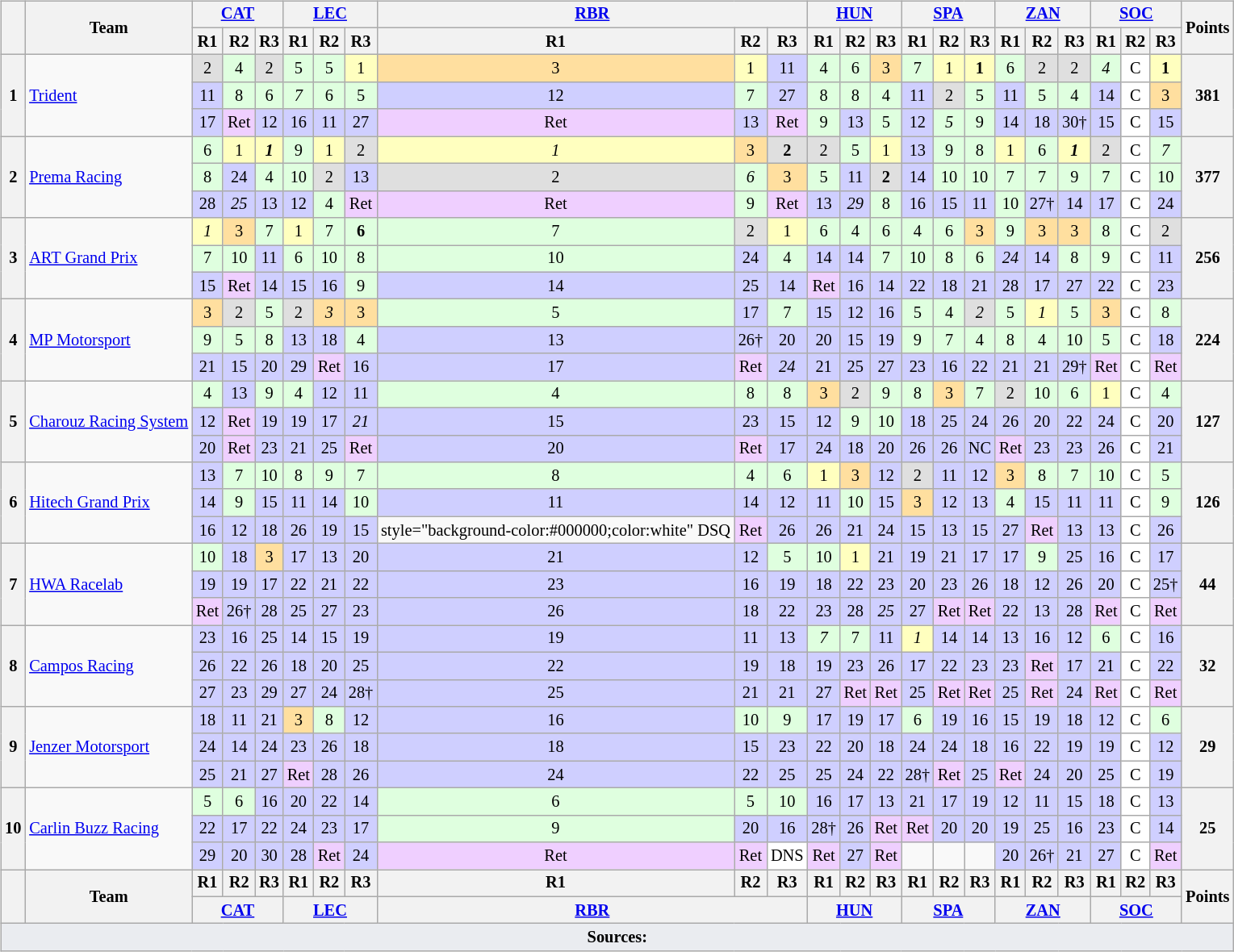<table>
<tr>
<td style="vertical-align:top; text-align:center"><br><table class="wikitable" style="font-size: 85%;">
<tr>
<th rowspan="2" style="vertical-align:middle"></th>
<th rowspan="2" style="vertical-align:middle;background">Team</th>
<th colspan="3"><a href='#'>CAT</a><br></th>
<th colspan="3"><a href='#'>LEC</a><br></th>
<th colspan="3"><a href='#'>RBR</a><br></th>
<th colspan="3"><a href='#'>HUN</a><br></th>
<th colspan="3"><a href='#'>SPA</a><br></th>
<th colspan="3"><a href='#'>ZAN</a><br></th>
<th colspan="3"><a href='#'>SOC</a><br></th>
<th rowspan="2" style="vertical-align:middle">Points</th>
</tr>
<tr>
<th>R1</th>
<th>R2</th>
<th>R3</th>
<th>R1</th>
<th>R2</th>
<th>R3</th>
<th>R1</th>
<th>R2</th>
<th>R3</th>
<th>R1</th>
<th>R2</th>
<th>R3</th>
<th>R1</th>
<th>R2</th>
<th>R3</th>
<th>R1</th>
<th>R2</th>
<th>R3</th>
<th>R1</th>
<th>R2</th>
<th>R3</th>
</tr>
<tr>
<th rowspan="3">1</th>
<td rowspan="3" style="text-align:left"> <a href='#'>Trident</a></td>
<td style="background:#dfdfdf;">2</td>
<td style="background:#dfffdf;">4</td>
<td style="background:#dfdfdf;">2</td>
<td style="background:#dfffdf;">5</td>
<td style="background:#dfffdf;">5</td>
<td style="background:#ffffbf;">1</td>
<td style="background:#ffdf9f;">3</td>
<td style="background:#ffffbf;">1</td>
<td style="background:#cfcfff;">11</td>
<td style="background:#dfffdf;">4</td>
<td style="background:#dfffdf;">6</td>
<td style="background:#ffdf9f;">3</td>
<td style="background:#dfffdf;">7</td>
<td style="background:#ffffbf;">1</td>
<td style="background:#ffffbf;"><strong>1</strong></td>
<td style="background:#dfffdf;">6</td>
<td style="background:#dfdfdf;">2</td>
<td style="background:#dfdfdf;">2</td>
<td style="background:#dfffdf;"><em>4</em></td>
<td style="background:#ffffff;">C</td>
<td style="background:#ffffbf;"><strong>1</strong></td>
<th rowspan="3">381</th>
</tr>
<tr>
<td style="background:#cfcfff;">11</td>
<td style="background:#dfffdf;">8</td>
<td style="background:#dfffdf;">6</td>
<td style="background:#dfffdf;"><em>7</em></td>
<td style="background:#dfffdf;">6</td>
<td style="background:#dfffdf;">5</td>
<td style="background:#cfcfff;">12</td>
<td style="background:#dfffdf;">7</td>
<td style="background:#cfcfff;">27</td>
<td style="background:#dfffdf;">8</td>
<td style="background:#dfffdf;">8</td>
<td style="background:#dfffdf;">4</td>
<td style="background:#cfcfff;">11</td>
<td style="background:#dfdfdf;">2</td>
<td style="background:#dfffdf;">5</td>
<td style="background:#cfcfff;">11</td>
<td style="background:#dfffdf;">5</td>
<td style="background:#dfffdf;">4</td>
<td style="background:#cfcfff;">14</td>
<td style="background:#ffffff;">C</td>
<td style="background:#ffdf9f;">3</td>
</tr>
<tr>
<td style="background:#cfcfff;">17</td>
<td style="background:#efcfff;">Ret</td>
<td style="background:#cfcfff;">12</td>
<td style="background:#cfcfff;">16</td>
<td style="background:#cfcfff;">11</td>
<td style="background:#cfcfff;">27</td>
<td style="background:#efcfff;">Ret</td>
<td style="background:#cfcfff;">13</td>
<td style="background:#efcfff;">Ret</td>
<td style="background:#dfffdf;">9</td>
<td style="background:#cfcfff;">13</td>
<td style="background:#dfffdf;">5</td>
<td style="background:#cfcfff;">12</td>
<td style="background:#dfffdf;"><em>5</em></td>
<td style="background:#dfffdf;">9</td>
<td style="background:#cfcfff;">14</td>
<td style="background:#cfcfff;">18</td>
<td style="background:#cfcfff;">30†</td>
<td style="background:#cfcfff;">15</td>
<td style="background:#ffffff;">C</td>
<td style="background:#cfcfff;">15</td>
</tr>
<tr>
<th rowspan="3">2</th>
<td rowspan="3" style="text-align:left"> <a href='#'>Prema Racing</a></td>
<td style="background:#dfffdf;">6</td>
<td style="background:#ffffbf;">1</td>
<td style="background:#ffffbf;"><strong><em>1</em></strong></td>
<td style="background:#dfffdf;">9</td>
<td style="background:#ffffbf;">1</td>
<td style="background:#dfdfdf;">2</td>
<td style="background:#ffffbf;"><em>1</em></td>
<td style="background:#ffdf9f;">3</td>
<td style="background:#dfdfdf;"><strong>2</strong></td>
<td style="background:#dfdfdf;">2</td>
<td style="background:#dfffdf;">5</td>
<td style="background:#ffffbf;">1</td>
<td style="background:#cfcfff;">13</td>
<td style="background:#dfffdf;">9</td>
<td style="background:#dfffdf;">8</td>
<td style="background:#ffffbf;">1</td>
<td style="background:#dfffdf;">6</td>
<td style="background:#ffffbf;"><strong><em>1</em></strong></td>
<td style="background:#dfdfdf;">2</td>
<td style="background:#ffffff;">C</td>
<td style="background:#dfffdf;"><em>7</em></td>
<th rowspan="3">377</th>
</tr>
<tr>
<td style="background:#dfffdf;">8</td>
<td style="background:#cfcfff;">24</td>
<td style="background:#dfffdf;">4</td>
<td style="background:#dfffdf;">10</td>
<td style="background:#dfdfdf;">2</td>
<td style="background:#cfcfff;">13</td>
<td style="background:#dfdfdf;">2</td>
<td style="background:#dfffdf;"><em>6</em></td>
<td style="background:#ffdf9f;">3</td>
<td style="background:#dfffdf;">5</td>
<td style="background:#cfcfff;">11</td>
<td style="background:#dfdfdf;"><strong>2</strong></td>
<td style="background:#cfcfff;">14</td>
<td style="background:#dfffdf;">10</td>
<td style="background:#dfffdf;">10</td>
<td style="background:#dfffdf;">7</td>
<td style="background:#dfffdf;">7</td>
<td style="background:#dfffdf;">9</td>
<td style="background:#dfffdf;">7</td>
<td style="background:#ffffff;">C</td>
<td style="background:#dfffdf;">10</td>
</tr>
<tr>
<td style="background:#cfcfff;">28</td>
<td style="background:#cfcfff;"><em>25</em></td>
<td style="background:#cfcfff;">13</td>
<td style="background:#cfcfff;">12</td>
<td style="background:#dfffdf;">4</td>
<td style="background:#efcfff;">Ret</td>
<td style="background:#efcfff;">Ret</td>
<td style="background:#dfffdf;">9</td>
<td style="background:#efcfff;">Ret</td>
<td style="background:#cfcfff;">13</td>
<td style="background:#cfcfff;"><em>29</em></td>
<td style="background:#dfffdf;">8</td>
<td style="background:#cfcfff;">16</td>
<td style="background:#cfcfff;">15</td>
<td style="background:#cfcfff;">11</td>
<td style="background:#dfffdf;">10</td>
<td style="background:#cfcfff;">27†</td>
<td style="background:#cfcfff;">14</td>
<td style="background:#cfcfff;">17</td>
<td style="background:#ffffff;">C</td>
<td style="background:#cfcfff;">24</td>
</tr>
<tr>
<th rowspan="3">3</th>
<td rowspan="3" style="text-align:left"> <a href='#'>ART Grand Prix</a></td>
<td style="background:#ffffbf;"><em>1</em></td>
<td style="background:#ffdf9f;">3</td>
<td style="background:#dfffdf;">7</td>
<td style="background:#ffffbf;">1</td>
<td style="background:#dfffdf;">7</td>
<td style="background:#dfffdf;"><strong>6</strong></td>
<td style="background:#dfffdf;">7</td>
<td style="background:#dfdfdf;">2</td>
<td style="background:#ffffbf;">1</td>
<td style="background:#dfffdf;">6</td>
<td style="background:#dfffdf;">4</td>
<td style="background:#dfffdf;">6</td>
<td style="background:#dfffdf;">4</td>
<td style="background:#dfffdf;">6</td>
<td style="background:#ffdf9f;">3</td>
<td style="background:#dfffdf;">9</td>
<td style="background:#ffdf9f;">3</td>
<td style="background:#ffdf9f;">3</td>
<td style="background:#dfffdf;">8</td>
<td style="background:#ffffff;">C</td>
<td style="background:#dfdfdf;">2</td>
<th rowspan="3">256</th>
</tr>
<tr>
<td style="background:#dfffdf;">7</td>
<td style="background:#dfffdf;">10</td>
<td style="background:#cfcfff;">11</td>
<td style="background:#dfffdf;">6</td>
<td style="background:#dfffdf;">10</td>
<td style="background:#dfffdf;">8</td>
<td style="background:#dfffdf;">10</td>
<td style="background:#cfcfff;">24</td>
<td style="background:#dfffdf;">4</td>
<td style="background:#cfcfff;">14</td>
<td style="background:#cfcfff;">14</td>
<td style="background:#dfffdf;">7</td>
<td style="background:#dfffdf;">10</td>
<td style="background:#dfffdf;">8</td>
<td style="background:#dfffdf;">6</td>
<td style="background:#cfcfff;"><em>24</em></td>
<td style="background:#cfcfff;">14</td>
<td style="background:#dfffdf;">8</td>
<td style="background:#dfffdf;">9</td>
<td style="background:#ffffff;">C</td>
<td style="background:#cfcfff;">11</td>
</tr>
<tr>
<td style="background:#cfcfff;">15</td>
<td style="background:#efcfff;">Ret</td>
<td style="background:#cfcfff;">14</td>
<td style="background:#cfcfff;">15</td>
<td style="background:#cfcfff;">16</td>
<td style="background:#dfffdf;">9</td>
<td style="background:#cfcfff;">14</td>
<td style="background:#cfcfff;">25</td>
<td style="background:#cfcfff;">14</td>
<td style="background:#efcfff;">Ret</td>
<td style="background:#cfcfff;">16</td>
<td style="background:#cfcfff;">14</td>
<td style="background:#cfcfff;">22</td>
<td style="background:#cfcfff;">18</td>
<td style="background:#cfcfff;">21</td>
<td style="background:#cfcfff;">28</td>
<td style="background:#cfcfff;">17</td>
<td style="background:#cfcfff;">27</td>
<td style="background:#cfcfff;">22</td>
<td style="background:#ffffff;">C</td>
<td style="background:#cfcfff;">23</td>
</tr>
<tr>
<th rowspan="3">4</th>
<td rowspan="3" style="text-align:left"> <a href='#'>MP Motorsport</a></td>
<td style="background:#ffdf9f;">3</td>
<td style="background:#dfdfdf;">2</td>
<td style="background:#dfffdf;">5</td>
<td style="background:#dfdfdf;">2</td>
<td style="background:#ffdf9f;"><em>3</em></td>
<td style="background:#ffdf9f;">3</td>
<td style="background:#dfffdf;">5</td>
<td style="background:#cfcfff;">17</td>
<td style="background:#dfffdf;">7</td>
<td style="background:#cfcfff;">15</td>
<td style="background:#cfcfff;">12</td>
<td style="background:#cfcfff;">16</td>
<td style="background:#dfffdf;">5</td>
<td style="background:#dfffdf;">4</td>
<td style="background:#dfdfdf;"><em>2</em></td>
<td style="background:#dfffdf;">5</td>
<td style="background:#ffffbf;"><em>1</em></td>
<td style="background:#dfffdf;">5</td>
<td style="background:#ffdf9f;">3</td>
<td style="background:#ffffff;">C</td>
<td style="background:#dfffdf;">8</td>
<th rowspan="3">224</th>
</tr>
<tr>
<td style="background:#dfffdf;">9</td>
<td style="background:#dfffdf;">5</td>
<td style="background:#dfffdf;">8</td>
<td style="background:#cfcfff;">13</td>
<td style="background:#cfcfff;">18</td>
<td style="background:#dfffdf;">4</td>
<td style="background:#cfcfff;">13</td>
<td style="background:#cfcfff;">26†</td>
<td style="background:#cfcfff;">20</td>
<td style="background:#cfcfff;">20</td>
<td style="background:#cfcfff;">15</td>
<td style="background:#cfcfff;">19</td>
<td style="background:#dfffdf;">9</td>
<td style="background:#dfffdf;">7</td>
<td style="background:#dfffdf;">4</td>
<td style="background:#dfffdf;">8</td>
<td style="background:#dfffdf;">4</td>
<td style="background:#dfffdf;">10</td>
<td style="background:#dfffdf;">5</td>
<td style="background:#ffffff;">C</td>
<td style="background:#cfcfff;">18</td>
</tr>
<tr>
<td style="background:#cfcfff;">21</td>
<td style="background:#cfcfff;">15</td>
<td style="background:#cfcfff;">20</td>
<td style="background:#cfcfff;">29</td>
<td style="background:#efcfff;">Ret</td>
<td style="background:#cfcfff;">16</td>
<td style="background:#cfcfff;">17</td>
<td style="background:#efcfff;">Ret</td>
<td style="background:#cfcfff;"><em>24</em></td>
<td style="background:#cfcfff;">21</td>
<td style="background:#cfcfff;">25</td>
<td style="background:#cfcfff;">27</td>
<td style="background:#cfcfff;">23</td>
<td style="background:#cfcfff;">16</td>
<td style="background:#cfcfff;">22</td>
<td style="background:#cfcfff;">21</td>
<td style="background:#cfcfff;">21</td>
<td style="background:#cfcfff;">29†</td>
<td style="background:#efcfff;">Ret</td>
<td style="background:#ffffff;">C</td>
<td style="background:#efcfff;">Ret</td>
</tr>
<tr>
<th rowspan="3">5</th>
<td rowspan=3 align=left nowrap> <a href='#'>Charouz Racing System</a></td>
<td style="background:#dfffdf;">4</td>
<td style="background:#cfcfff;">13</td>
<td style="background:#dfffdf;">9</td>
<td style="background:#dfffdf;">4</td>
<td style="background:#cfcfff;">12</td>
<td style="background:#cfcfff;">11</td>
<td style="background:#dfffdf;">4</td>
<td style="background:#dfffdf;">8</td>
<td style="background:#dfffdf;">8</td>
<td style="background:#ffdf9f;">3</td>
<td style="background:#dfdfdf;">2</td>
<td style="background:#dfffdf;">9</td>
<td style="background:#dfffdf;">8</td>
<td style="background:#ffdf9f;">3</td>
<td style="background:#dfffdf;">7</td>
<td style="background:#dfdfdf;">2</td>
<td style="background:#dfffdf;">10</td>
<td style="background:#dfffdf;">6</td>
<td style="background:#ffffbf;">1</td>
<td style="background:#ffffff;">C</td>
<td style="background:#dfffdf;">4</td>
<th rowspan="3">127</th>
</tr>
<tr>
<td style="background:#cfcfff;">12</td>
<td style="background:#efcfff;">Ret</td>
<td style="background:#cfcfff;">19</td>
<td style="background:#cfcfff;">19</td>
<td style="background:#cfcfff;">17</td>
<td style="background:#cfcfff;"><em>21</em></td>
<td style="background:#cfcfff;">15</td>
<td style="background:#cfcfff;">23</td>
<td style="background:#cfcfff;">15</td>
<td style="background:#cfcfff;">12</td>
<td style="background:#dfffdf;">9</td>
<td style="background:#dfffdf;">10</td>
<td style="background:#cfcfff;">18</td>
<td style="background:#cfcfff;">25</td>
<td style="background:#cfcfff;">24</td>
<td style="background:#cfcfff;">26</td>
<td style="background:#cfcfff;">20</td>
<td style="background:#cfcfff;">22</td>
<td style="background:#cfcfff;">24</td>
<td style="background:#ffffff;">C</td>
<td style="background:#cfcfff;">20</td>
</tr>
<tr>
<td style="background:#cfcfff;">20</td>
<td style="background:#efcfff;">Ret</td>
<td style="background:#cfcfff;">23</td>
<td style="background:#cfcfff;">21</td>
<td style="background:#cfcfff;">25</td>
<td style="background:#efcfff;">Ret</td>
<td style="background:#cfcfff;">20</td>
<td style="background:#efcfff;">Ret</td>
<td style="background:#cfcfff;">17</td>
<td style="background:#cfcfff;">24</td>
<td style="background:#cfcfff;">18</td>
<td style="background:#cfcfff;">20</td>
<td style="background:#cfcfff;">26</td>
<td style="background:#cfcfff;">26</td>
<td style="background:#cfcfff;">NC</td>
<td style="background:#efcfff;">Ret</td>
<td style="background:#cfcfff;">23</td>
<td style="background:#cfcfff;">23</td>
<td style="background:#cfcfff;">26</td>
<td style="background:#ffffff;">C</td>
<td style="background:#cfcfff;">21</td>
</tr>
<tr>
<th rowspan="3">6</th>
<td rowspan="3" style="text-align:left"> <a href='#'>Hitech Grand Prix</a></td>
<td style="background:#cfcfff;">13</td>
<td style="background:#dfffdf;">7</td>
<td style="background:#dfffdf;">10</td>
<td style="background:#dfffdf;">8</td>
<td style="background:#dfffdf;">9</td>
<td style="background:#dfffdf;">7</td>
<td style="background:#dfffdf;">8</td>
<td style="background:#dfffdf;">4</td>
<td style="background:#dfffdf;">6</td>
<td style="background:#ffffbf;">1</td>
<td style="background:#ffdf9f;">3</td>
<td style="background:#cfcfff;">12</td>
<td style="background:#dfdfdf;">2</td>
<td style="background:#cfcfff;">11</td>
<td style="background:#cfcfff;">12</td>
<td style="background:#ffdf9f;">3</td>
<td style="background:#dfffdf;">8</td>
<td style="background:#dfffdf;">7</td>
<td style="background:#dfffdf;">10</td>
<td style="background:#ffffff;">C</td>
<td style="background:#dfffdf;">5</td>
<th rowspan="3">126</th>
</tr>
<tr>
<td style="background:#cfcfff;">14</td>
<td style="background:#dfffdf;">9</td>
<td style="background:#cfcfff;">15</td>
<td style="background:#cfcfff;">11</td>
<td style="background:#cfcfff;">14</td>
<td style="background:#dfffdf;">10</td>
<td style="background:#cfcfff;">11</td>
<td style="background:#cfcfff;">14</td>
<td style="background:#cfcfff;">12</td>
<td style="background:#cfcfff;">11</td>
<td style="background:#dfffdf;">10</td>
<td style="background:#cfcfff;">15</td>
<td style="background:#ffdf9f;">3</td>
<td style="background:#cfcfff;">12</td>
<td style="background:#cfcfff;">13</td>
<td style="background:#dfffdf;">4</td>
<td style="background:#cfcfff;">15</td>
<td style="background:#cfcfff;">11</td>
<td style="background:#cfcfff;">11</td>
<td style="background:#ffffff;">C</td>
<td style="background:#dfffdf;">9</td>
</tr>
<tr>
<td style="background:#cfcfff;">16</td>
<td style="background:#cfcfff;">12</td>
<td style="background:#cfcfff;">18</td>
<td style="background:#cfcfff;">26</td>
<td style="background:#cfcfff;">19</td>
<td style="background:#cfcfff;">15</td>
<td>style="background-color:#000000;color:white"  DSQ</td>
<td style="background:#efcfff;">Ret</td>
<td style="background:#cfcfff;">26</td>
<td style="background:#cfcfff;">26</td>
<td style="background:#cfcfff;">21</td>
<td style="background:#cfcfff;">24</td>
<td style="background:#cfcfff;">15</td>
<td style="background:#cfcfff;">13</td>
<td style="background:#cfcfff;">15</td>
<td style="background:#cfcfff;">27</td>
<td style="background:#efcfff;">Ret</td>
<td style="background:#cfcfff;">13</td>
<td style="background:#cfcfff;">13</td>
<td style="background:#ffffff;">C</td>
<td style="background:#cfcfff;">26</td>
</tr>
<tr>
<th rowspan="3">7</th>
<td rowspan="3" style="text-align:left"> <a href='#'>HWA Racelab</a></td>
<td style="background:#dfffdf;">10</td>
<td style="background:#cfcfff;">18</td>
<td style="background:#ffdf9f;">3</td>
<td style="background:#cfcfff;">17</td>
<td style="background:#cfcfff;">13</td>
<td style="background:#cfcfff;">20</td>
<td style="background:#cfcfff;">21</td>
<td style="background:#cfcfff;">12</td>
<td style="background:#dfffdf;">5</td>
<td style="background:#dfffdf;">10</td>
<td style="background:#ffffbf;">1</td>
<td style="background:#cfcfff;">21</td>
<td style="background:#cfcfff;">19</td>
<td style="background:#cfcfff;">21</td>
<td style="background:#cfcfff;">17</td>
<td style="background:#cfcfff;">17</td>
<td style="background:#dfffdf;">9</td>
<td style="background:#cfcfff;">25</td>
<td style="background:#cfcfff;">16</td>
<td style="background:#ffffff;">C</td>
<td style="background:#cfcfff;">17</td>
<th rowspan="3">44</th>
</tr>
<tr>
<td style="background:#cfcfff;">19</td>
<td style="background:#cfcfff;">19</td>
<td style="background:#cfcfff;">17</td>
<td style="background:#cfcfff;">22</td>
<td style="background:#cfcfff;">21</td>
<td style="background:#cfcfff;">22</td>
<td style="background:#cfcfff;">23</td>
<td style="background:#cfcfff;">16</td>
<td style="background:#cfcfff;">19</td>
<td style="background:#cfcfff;">18</td>
<td style="background:#cfcfff;">22</td>
<td style="background:#cfcfff;">23</td>
<td style="background:#cfcfff;">20</td>
<td style="background:#cfcfff;">23</td>
<td style="background:#cfcfff;">26</td>
<td style="background:#cfcfff;">18</td>
<td style="background:#cfcfff;">12</td>
<td style="background:#cfcfff;">26</td>
<td style="background:#cfcfff;">20</td>
<td style="background:#ffffff;">C</td>
<td style="background:#cfcfff;">25†</td>
</tr>
<tr>
<td style="background:#efcfff;">Ret</td>
<td style="background:#cfcfff;">26†</td>
<td style="background:#cfcfff;">28</td>
<td style="background:#cfcfff;">25</td>
<td style="background:#cfcfff;">27</td>
<td style="background:#cfcfff;">23</td>
<td style="background:#cfcfff;">26</td>
<td style="background:#cfcfff;">18</td>
<td style="background:#cfcfff;">22</td>
<td style="background:#cfcfff;">23</td>
<td style="background:#cfcfff;">28</td>
<td style="background:#cfcfff;"><em>25</em></td>
<td style="background:#cfcfff;">27</td>
<td style="background:#efcfff;">Ret</td>
<td style="background:#efcfff;">Ret</td>
<td style="background:#cfcfff;">22</td>
<td style="background:#cfcfff;">13</td>
<td style="background:#cfcfff;">28</td>
<td style="background:#efcfff;">Ret</td>
<td style="background:#ffffff;">C</td>
<td style="background:#efcfff;">Ret</td>
</tr>
<tr>
<th rowspan="3">8</th>
<td rowspan="3" style="text-align:left"> <a href='#'>Campos Racing</a></td>
<td style="background:#cfcfff;">23</td>
<td style="background:#cfcfff;">16</td>
<td style="background:#cfcfff;">25</td>
<td style="background:#cfcfff;">14</td>
<td style="background:#cfcfff;">15</td>
<td style="background:#cfcfff;">19</td>
<td style="background:#cfcfff;">19</td>
<td style="background:#cfcfff;">11</td>
<td style="background:#cfcfff;">13</td>
<td style="background:#dfffdf;"><em>7</em></td>
<td style="background:#dfffdf;">7</td>
<td style="background:#cfcfff;">11</td>
<td style="background:#ffffbf;"><em>1</em></td>
<td style="background:#cfcfff;">14</td>
<td style="background:#cfcfff;">14</td>
<td style="background:#cfcfff;">13</td>
<td style="background:#cfcfff;">16</td>
<td style="background:#cfcfff;">12</td>
<td style="background:#dfffdf;">6</td>
<td style="background:#ffffff;">C</td>
<td style="background:#cfcfff;">16</td>
<th rowspan="3">32</th>
</tr>
<tr>
<td style="background:#cfcfff;">26</td>
<td style="background:#cfcfff;">22</td>
<td style="background:#cfcfff;">26</td>
<td style="background:#cfcfff;">18</td>
<td style="background:#cfcfff;">20</td>
<td style="background:#cfcfff;">25</td>
<td style="background:#cfcfff;">22</td>
<td style="background:#cfcfff;">19</td>
<td style="background:#cfcfff;">18</td>
<td style="background:#cfcfff;">19</td>
<td style="background:#cfcfff;">23</td>
<td style="background:#cfcfff;">26</td>
<td style="background:#cfcfff;">17</td>
<td style="background:#cfcfff;">22</td>
<td style="background:#cfcfff;">23</td>
<td style="background:#cfcfff;">23</td>
<td style="background:#efcfff;">Ret</td>
<td style="background:#cfcfff;">17</td>
<td style="background:#cfcfff;">21</td>
<td style="background:#ffffff;">C</td>
<td style="background:#cfcfff;">22</td>
</tr>
<tr>
<td style="background:#cfcfff;">27</td>
<td style="background:#cfcfff;">23</td>
<td style="background:#cfcfff;">29</td>
<td style="background:#cfcfff;">27</td>
<td style="background:#cfcfff;">24</td>
<td style="background:#cfcfff;">28†</td>
<td style="background:#cfcfff;">25</td>
<td style="background:#cfcfff;">21</td>
<td style="background:#cfcfff;">21</td>
<td style="background:#cfcfff;">27</td>
<td style="background:#efcfff;">Ret</td>
<td style="background:#efcfff;">Ret</td>
<td style="background:#cfcfff;">25</td>
<td style="background:#efcfff;">Ret</td>
<td style="background:#efcfff;">Ret</td>
<td style="background:#cfcfff;">25</td>
<td style="background:#efcfff;">Ret</td>
<td style="background:#cfcfff;">24</td>
<td style="background:#efcfff;">Ret</td>
<td style="background:#ffffff;">C</td>
<td style="background:#efcfff;">Ret</td>
</tr>
<tr>
<th rowspan="3">9</th>
<td rowspan="3" style="text-align:left"> <a href='#'>Jenzer Motorsport</a></td>
<td style="background:#cfcfff;">18</td>
<td style="background:#cfcfff;">11</td>
<td style="background:#cfcfff;">21</td>
<td style="background:#ffdf9f;">3</td>
<td style="background:#dfffdf;">8</td>
<td style="background:#cfcfff;">12</td>
<td style="background:#cfcfff;">16</td>
<td style="background:#dfffdf;">10</td>
<td style="background:#dfffdf;">9</td>
<td style="background:#cfcfff;">17</td>
<td style="background:#cfcfff;">19</td>
<td style="background:#cfcfff;">17</td>
<td style="background:#dfffdf;">6</td>
<td style="background:#cfcfff;">19</td>
<td style="background:#cfcfff;">16</td>
<td style="background:#cfcfff;">15</td>
<td style="background:#cfcfff;">19</td>
<td style="background:#cfcfff;">18</td>
<td style="background:#cfcfff;">12</td>
<td style="background:#ffffff;">C</td>
<td style="background:#dfffdf;">6</td>
<th rowspan="3">29</th>
</tr>
<tr>
<td style="background:#cfcfff;">24</td>
<td style="background:#cfcfff;">14</td>
<td style="background:#cfcfff;">24</td>
<td style="background:#cfcfff;">23</td>
<td style="background:#cfcfff;">26</td>
<td style="background:#cfcfff;">18</td>
<td style="background:#cfcfff;">18</td>
<td style="background:#cfcfff;">15</td>
<td style="background:#cfcfff;">23</td>
<td style="background:#cfcfff;">22</td>
<td style="background:#cfcfff;">20</td>
<td style="background:#cfcfff;">18</td>
<td style="background:#cfcfff;">24</td>
<td style="background:#cfcfff;">24</td>
<td style="background:#cfcfff;">18</td>
<td style="background:#cfcfff;">16</td>
<td style="background:#cfcfff;">22</td>
<td style="background:#cfcfff;">19</td>
<td style="background:#cfcfff;">19</td>
<td style="background:#ffffff;">C</td>
<td style="background:#cfcfff;">12</td>
</tr>
<tr>
<td style="background:#cfcfff;">25</td>
<td style="background:#cfcfff;">21</td>
<td style="background:#cfcfff;">27</td>
<td style="background:#efcfff;">Ret</td>
<td style="background:#cfcfff;">28</td>
<td style="background:#cfcfff;">26</td>
<td style="background:#cfcfff;">24</td>
<td style="background:#cfcfff;">22</td>
<td style="background:#cfcfff;">25</td>
<td style="background:#cfcfff;">25</td>
<td style="background:#cfcfff;">24</td>
<td style="background:#cfcfff;">22</td>
<td style="background:#cfcfff;">28†</td>
<td style="background:#efcfff;">Ret</td>
<td style="background:#cfcfff;">25</td>
<td style="background:#efcfff;">Ret</td>
<td style="background:#cfcfff;">24</td>
<td style="background:#cfcfff;">20</td>
<td style="background:#cfcfff;">25</td>
<td style="background:#ffffff;">C</td>
<td style="background:#cfcfff;">19</td>
</tr>
<tr>
<th rowspan="3">10</th>
<td rowspan="3" style="text-align:left"> <a href='#'>Carlin Buzz Racing</a></td>
<td style="background:#dfffdf;">5</td>
<td style="background:#dfffdf;">6</td>
<td style="background:#cfcfff;">16</td>
<td style="background:#cfcfff;">20</td>
<td style="background:#cfcfff;">22</td>
<td style="background:#cfcfff;">14</td>
<td style="background:#dfffdf;">6</td>
<td style="background:#dfffdf;">5</td>
<td style="background:#dfffdf;">10</td>
<td style="background:#cfcfff;">16</td>
<td style="background:#cfcfff;">17</td>
<td style="background:#cfcfff;">13</td>
<td style="background:#cfcfff;">21</td>
<td style="background:#cfcfff;">17</td>
<td style="background:#cfcfff;">19</td>
<td style="background:#cfcfff;">12</td>
<td style="background:#cfcfff;">11</td>
<td style="background:#cfcfff;">15</td>
<td style="background:#cfcfff;">18</td>
<td style="background:#ffffff;">C</td>
<td style="background:#cfcfff;">13</td>
<th rowspan="3">25</th>
</tr>
<tr>
<td style="background:#cfcfff;">22</td>
<td style="background:#cfcfff;">17</td>
<td style="background:#cfcfff;">22</td>
<td style="background:#cfcfff;">24</td>
<td style="background:#cfcfff;">23</td>
<td style="background:#cfcfff;">17</td>
<td style="background:#dfffdf;">9</td>
<td style="background:#cfcfff;">20</td>
<td style="background:#cfcfff;">16</td>
<td style="background:#cfcfff;">28†</td>
<td style="background:#cfcfff;">26</td>
<td style="background:#efcfff;">Ret</td>
<td style="background:#efcfff;">Ret</td>
<td style="background:#cfcfff;">20</td>
<td style="background:#cfcfff;">20</td>
<td style="background:#cfcfff;">19</td>
<td style="background:#cfcfff;">25</td>
<td style="background:#cfcfff;">16</td>
<td style="background:#cfcfff;">23</td>
<td style="background:#ffffff;">C</td>
<td style="background:#cfcfff;">14</td>
</tr>
<tr>
<td style="background:#cfcfff;">29</td>
<td style="background:#cfcfff;">20</td>
<td style="background:#cfcfff;">30</td>
<td style="background:#cfcfff;">28</td>
<td style="background:#efcfff;">Ret</td>
<td style="background:#cfcfff;">24</td>
<td style="background:#efcfff;">Ret</td>
<td style="background:#efcfff;">Ret</td>
<td style="background:#ffffff;">DNS</td>
<td style="background:#efcfff;">Ret</td>
<td style="background:#cfcfff;">27</td>
<td style="background:#efcfff;">Ret</td>
<td></td>
<td></td>
<td></td>
<td style="background:#cfcfff;">20</td>
<td style="background:#cfcfff;">26†</td>
<td style="background:#cfcfff;">21</td>
<td style="background:#cfcfff;">27</td>
<td style="background:#ffffff;">C</td>
<td style="background:#efcfff;">Ret</td>
</tr>
<tr>
<th rowspan="2"></th>
<th rowspan="2">Team</th>
<th>R1</th>
<th>R2</th>
<th>R3</th>
<th>R1</th>
<th>R2</th>
<th>R3</th>
<th>R1</th>
<th>R2</th>
<th>R3</th>
<th>R1</th>
<th>R2</th>
<th>R3</th>
<th>R1</th>
<th>R2</th>
<th>R3</th>
<th>R1</th>
<th>R2</th>
<th>R3</th>
<th>R1</th>
<th>R2</th>
<th>R3</th>
<th rowspan="2">Points</th>
</tr>
<tr>
<th colspan="3"><a href='#'>CAT</a><br></th>
<th colspan="3"><a href='#'>LEC</a><br></th>
<th colspan="3"><a href='#'>RBR</a><br></th>
<th colspan="3"><a href='#'>HUN</a><br></th>
<th colspan="3"><a href='#'>SPA</a><br></th>
<th colspan="3"><a href='#'>ZAN</a><br></th>
<th colspan="3"><a href='#'>SOC</a><br></th>
</tr>
<tr>
<td colspan="24" style="background-color:#EAECF0;text-align:center" align="bottom"><strong>Sources:</strong></td>
</tr>
</table>
</td>
<td style="vertical-align:top;"></td>
</tr>
</table>
